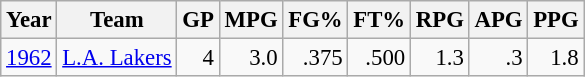<table class="wikitable sortable" style="font-size:95%; text-align:right;">
<tr>
<th>Year</th>
<th>Team</th>
<th>GP</th>
<th>MPG</th>
<th>FG%</th>
<th>FT%</th>
<th>RPG</th>
<th>APG</th>
<th>PPG</th>
</tr>
<tr>
<td style="text-align:left;"><a href='#'>1962</a></td>
<td style="text-align:left;"><a href='#'>L.A. Lakers</a></td>
<td>4</td>
<td>3.0</td>
<td>.375</td>
<td>.500</td>
<td>1.3</td>
<td>.3</td>
<td>1.8</td>
</tr>
</table>
